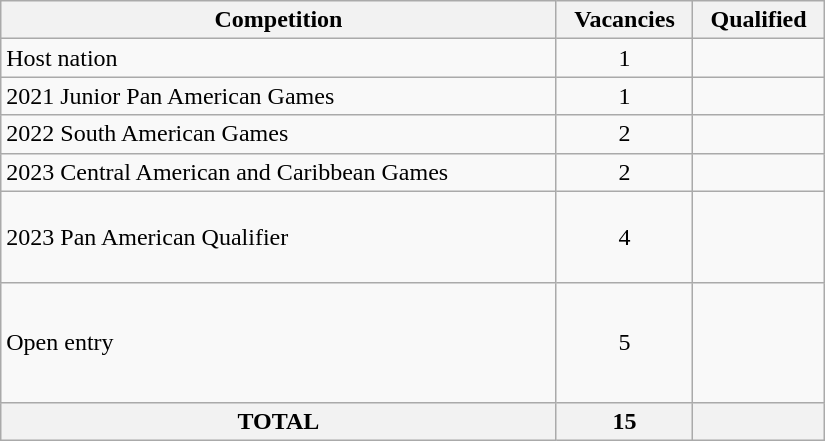<table class = "wikitable" width=550>
<tr>
<th>Competition</th>
<th>Vacancies</th>
<th>Qualified</th>
</tr>
<tr>
<td>Host nation</td>
<td align="center">1</td>
<td></td>
</tr>
<tr>
<td>2021 Junior Pan American Games</td>
<td align="center">1</td>
<td></td>
</tr>
<tr>
<td>2022 South American Games</td>
<td align="center">2</td>
<td><br></td>
</tr>
<tr>
<td>2023 Central American and Caribbean Games</td>
<td align="center">2</td>
<td><br></td>
</tr>
<tr>
<td>2023 Pan American Qualifier</td>
<td align="center">4</td>
<td><br><br><br></td>
</tr>
<tr>
<td>Open entry</td>
<td align="center">5</td>
<td><br><br><br><br></td>
</tr>
<tr>
<th>TOTAL</th>
<th>15</th>
<th></th>
</tr>
</table>
